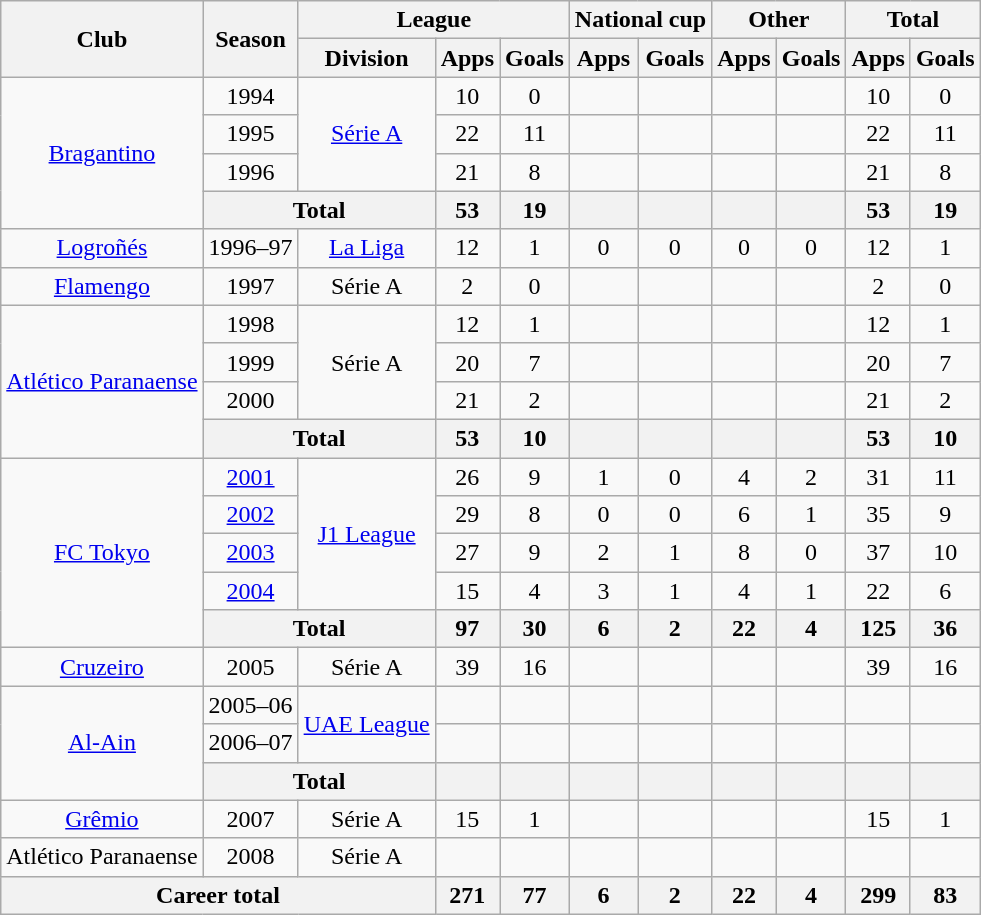<table class="wikitable" style="text-align:center">
<tr>
<th rowspan="2">Club</th>
<th rowspan="2">Season</th>
<th colspan="3">League</th>
<th colspan="2">National cup</th>
<th colspan="2">Other</th>
<th colspan="2">Total</th>
</tr>
<tr>
<th>Division</th>
<th>Apps</th>
<th>Goals</th>
<th>Apps</th>
<th>Goals</th>
<th>Apps</th>
<th>Goals</th>
<th>Apps</th>
<th>Goals</th>
</tr>
<tr>
<td rowspan="4"><a href='#'>Bragantino</a></td>
<td>1994</td>
<td rowspan="3"><a href='#'>Série A</a></td>
<td>10</td>
<td>0</td>
<td></td>
<td></td>
<td></td>
<td></td>
<td>10</td>
<td>0</td>
</tr>
<tr>
<td>1995</td>
<td>22</td>
<td>11</td>
<td></td>
<td></td>
<td></td>
<td></td>
<td>22</td>
<td>11</td>
</tr>
<tr>
<td>1996</td>
<td>21</td>
<td>8</td>
<td></td>
<td></td>
<td></td>
<td></td>
<td>21</td>
<td>8</td>
</tr>
<tr>
<th colspan="2">Total</th>
<th>53</th>
<th>19</th>
<th></th>
<th></th>
<th></th>
<th></th>
<th>53</th>
<th>19</th>
</tr>
<tr>
<td><a href='#'>Logroñés</a></td>
<td>1996–97</td>
<td><a href='#'>La Liga</a></td>
<td>12</td>
<td>1</td>
<td>0</td>
<td>0</td>
<td>0</td>
<td>0</td>
<td>12</td>
<td>1</td>
</tr>
<tr>
<td><a href='#'>Flamengo</a></td>
<td>1997</td>
<td>Série A</td>
<td>2</td>
<td>0</td>
<td></td>
<td></td>
<td></td>
<td></td>
<td>2</td>
<td>0</td>
</tr>
<tr>
<td rowspan="4"><a href='#'>Atlético Paranaense</a></td>
<td>1998</td>
<td rowspan="3">Série A</td>
<td>12</td>
<td>1</td>
<td></td>
<td></td>
<td></td>
<td></td>
<td>12</td>
<td>1</td>
</tr>
<tr>
<td>1999</td>
<td>20</td>
<td>7</td>
<td></td>
<td></td>
<td></td>
<td></td>
<td>20</td>
<td>7</td>
</tr>
<tr>
<td>2000</td>
<td>21</td>
<td>2</td>
<td></td>
<td></td>
<td></td>
<td></td>
<td>21</td>
<td>2</td>
</tr>
<tr>
<th colspan="2">Total</th>
<th>53</th>
<th>10</th>
<th></th>
<th></th>
<th></th>
<th></th>
<th>53</th>
<th>10</th>
</tr>
<tr>
<td rowspan="5"><a href='#'>FC Tokyo</a></td>
<td><a href='#'>2001</a></td>
<td rowspan="4"><a href='#'>J1 League</a></td>
<td>26</td>
<td>9</td>
<td>1</td>
<td>0</td>
<td>4</td>
<td>2</td>
<td>31</td>
<td>11</td>
</tr>
<tr>
<td><a href='#'>2002</a></td>
<td>29</td>
<td>8</td>
<td>0</td>
<td>0</td>
<td>6</td>
<td>1</td>
<td>35</td>
<td>9</td>
</tr>
<tr>
<td><a href='#'>2003</a></td>
<td>27</td>
<td>9</td>
<td>2</td>
<td>1</td>
<td>8</td>
<td>0</td>
<td>37</td>
<td>10</td>
</tr>
<tr>
<td><a href='#'>2004</a></td>
<td>15</td>
<td>4</td>
<td>3</td>
<td>1</td>
<td>4</td>
<td>1</td>
<td>22</td>
<td>6</td>
</tr>
<tr>
<th colspan="2">Total</th>
<th>97</th>
<th>30</th>
<th>6</th>
<th>2</th>
<th>22</th>
<th>4</th>
<th>125</th>
<th>36</th>
</tr>
<tr>
<td><a href='#'>Cruzeiro</a></td>
<td>2005</td>
<td>Série A</td>
<td>39</td>
<td>16</td>
<td></td>
<td></td>
<td></td>
<td></td>
<td>39</td>
<td>16</td>
</tr>
<tr>
<td rowspan="3"><a href='#'>Al-Ain</a></td>
<td>2005–06</td>
<td rowspan="2"><a href='#'>UAE League</a></td>
<td></td>
<td></td>
<td></td>
<td></td>
<td></td>
<td></td>
<td></td>
<td></td>
</tr>
<tr>
<td>2006–07</td>
<td></td>
<td></td>
<td></td>
<td></td>
<td></td>
<td></td>
<td></td>
<td></td>
</tr>
<tr>
<th colspan="2">Total</th>
<th></th>
<th></th>
<th></th>
<th></th>
<th></th>
<th></th>
<th></th>
<th></th>
</tr>
<tr>
<td><a href='#'>Grêmio</a></td>
<td>2007</td>
<td>Série A</td>
<td>15</td>
<td>1</td>
<td></td>
<td></td>
<td></td>
<td></td>
<td>15</td>
<td>1</td>
</tr>
<tr>
<td>Atlético Paranaense</td>
<td>2008</td>
<td>Série A</td>
<td></td>
<td></td>
<td></td>
<td></td>
<td></td>
<td></td>
<td></td>
<td></td>
</tr>
<tr>
<th colspan="3">Career total</th>
<th>271</th>
<th>77</th>
<th>6</th>
<th>2</th>
<th>22</th>
<th>4</th>
<th>299</th>
<th>83</th>
</tr>
</table>
